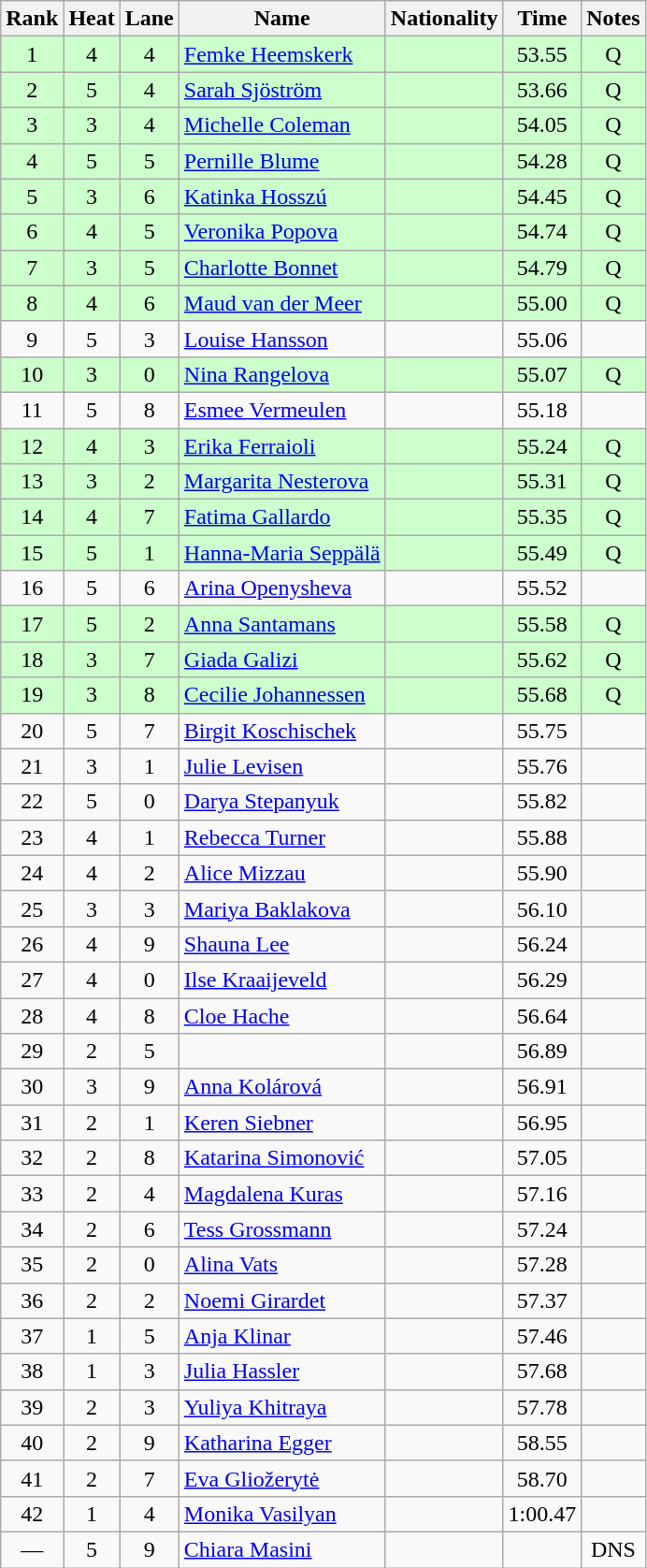<table class="wikitable sortable" style="text-align:center">
<tr>
<th>Rank</th>
<th>Heat</th>
<th>Lane</th>
<th>Name</th>
<th>Nationality</th>
<th>Time</th>
<th>Notes</th>
</tr>
<tr bgcolor=ccffcc>
<td>1</td>
<td>4</td>
<td>4</td>
<td align=left><a href='#'>Femke Heemskerk</a></td>
<td align=left></td>
<td>53.55</td>
<td>Q</td>
</tr>
<tr bgcolor=ccffcc>
<td>2</td>
<td>5</td>
<td>4</td>
<td align=left><a href='#'>Sarah Sjöström</a></td>
<td align=left></td>
<td>53.66</td>
<td>Q</td>
</tr>
<tr bgcolor=ccffcc>
<td>3</td>
<td>3</td>
<td>4</td>
<td align=left><a href='#'>Michelle Coleman</a></td>
<td align=left></td>
<td>54.05</td>
<td>Q</td>
</tr>
<tr bgcolor=ccffcc>
<td>4</td>
<td>5</td>
<td>5</td>
<td align=left><a href='#'>Pernille Blume</a></td>
<td align=left></td>
<td>54.28</td>
<td>Q</td>
</tr>
<tr bgcolor=ccffcc>
<td>5</td>
<td>3</td>
<td>6</td>
<td align=left><a href='#'>Katinka Hosszú</a></td>
<td align=left></td>
<td>54.45</td>
<td>Q</td>
</tr>
<tr bgcolor=ccffcc>
<td>6</td>
<td>4</td>
<td>5</td>
<td align=left><a href='#'>Veronika Popova</a></td>
<td align=left></td>
<td>54.74</td>
<td>Q</td>
</tr>
<tr bgcolor=ccffcc>
<td>7</td>
<td>3</td>
<td>5</td>
<td align=left><a href='#'>Charlotte Bonnet</a></td>
<td align=left></td>
<td>54.79</td>
<td>Q</td>
</tr>
<tr bgcolor=ccffcc>
<td>8</td>
<td>4</td>
<td>6</td>
<td align=left><a href='#'>Maud van der Meer</a></td>
<td align=left></td>
<td>55.00</td>
<td>Q</td>
</tr>
<tr>
<td>9</td>
<td>5</td>
<td>3</td>
<td align=left><a href='#'>Louise Hansson</a></td>
<td align=left></td>
<td>55.06</td>
<td></td>
</tr>
<tr bgcolor=ccffcc>
<td>10</td>
<td>3</td>
<td>0</td>
<td align=left><a href='#'>Nina Rangelova</a></td>
<td align=left></td>
<td>55.07</td>
<td>Q</td>
</tr>
<tr>
<td>11</td>
<td>5</td>
<td>8</td>
<td align=left><a href='#'>Esmee Vermeulen</a></td>
<td align=left></td>
<td>55.18</td>
<td></td>
</tr>
<tr bgcolor=ccffcc>
<td>12</td>
<td>4</td>
<td>3</td>
<td align=left><a href='#'>Erika Ferraioli</a></td>
<td align=left></td>
<td>55.24</td>
<td>Q</td>
</tr>
<tr bgcolor=ccffcc>
<td>13</td>
<td>3</td>
<td>2</td>
<td align=left><a href='#'>Margarita Nesterova</a></td>
<td align=left></td>
<td>55.31</td>
<td>Q</td>
</tr>
<tr bgcolor=ccffcc>
<td>14</td>
<td>4</td>
<td>7</td>
<td align=left><a href='#'>Fatima Gallardo</a></td>
<td align=left></td>
<td>55.35</td>
<td>Q</td>
</tr>
<tr bgcolor=ccffcc>
<td>15</td>
<td>5</td>
<td>1</td>
<td align=left><a href='#'>Hanna-Maria Seppälä</a></td>
<td align=left></td>
<td>55.49</td>
<td>Q</td>
</tr>
<tr>
<td>16</td>
<td>5</td>
<td>6</td>
<td align=left><a href='#'>Arina Openysheva</a></td>
<td align=left></td>
<td>55.52</td>
<td></td>
</tr>
<tr bgcolor=ccffcc>
<td>17</td>
<td>5</td>
<td>2</td>
<td align=left><a href='#'>Anna Santamans</a></td>
<td align=left></td>
<td>55.58</td>
<td>Q</td>
</tr>
<tr bgcolor=ccffcc>
<td>18</td>
<td>3</td>
<td>7</td>
<td align=left><a href='#'>Giada Galizi</a></td>
<td align=left></td>
<td>55.62</td>
<td>Q</td>
</tr>
<tr bgcolor=ccffcc>
<td>19</td>
<td>3</td>
<td>8</td>
<td align=left><a href='#'>Cecilie Johannessen</a></td>
<td align=left></td>
<td>55.68</td>
<td>Q</td>
</tr>
<tr>
<td>20</td>
<td>5</td>
<td>7</td>
<td align=left><a href='#'>Birgit Koschischek</a></td>
<td align=left></td>
<td>55.75</td>
<td></td>
</tr>
<tr>
<td>21</td>
<td>3</td>
<td>1</td>
<td align=left><a href='#'>Julie Levisen</a></td>
<td align=left></td>
<td>55.76</td>
<td></td>
</tr>
<tr>
<td>22</td>
<td>5</td>
<td>0</td>
<td align=left><a href='#'>Darya Stepanyuk</a></td>
<td align=left></td>
<td>55.82</td>
<td></td>
</tr>
<tr>
<td>23</td>
<td>4</td>
<td>1</td>
<td align=left><a href='#'>Rebecca Turner</a></td>
<td align=left></td>
<td>55.88</td>
<td></td>
</tr>
<tr>
<td>24</td>
<td>4</td>
<td>2</td>
<td align=left><a href='#'>Alice Mizzau</a></td>
<td align=left></td>
<td>55.90</td>
<td></td>
</tr>
<tr>
<td>25</td>
<td>3</td>
<td>3</td>
<td align=left><a href='#'>Mariya Baklakova</a></td>
<td align=left></td>
<td>56.10</td>
<td></td>
</tr>
<tr>
<td>26</td>
<td>4</td>
<td>9</td>
<td align=left><a href='#'>Shauna Lee</a></td>
<td align=left></td>
<td>56.24</td>
<td></td>
</tr>
<tr>
<td>27</td>
<td>4</td>
<td>0</td>
<td align=left><a href='#'>Ilse Kraaijeveld</a></td>
<td align=left></td>
<td>56.29</td>
<td></td>
</tr>
<tr>
<td>28</td>
<td>4</td>
<td>8</td>
<td align=left><a href='#'>Cloe Hache</a></td>
<td align=left></td>
<td>56.64</td>
<td></td>
</tr>
<tr>
<td>29</td>
<td>2</td>
<td>5</td>
<td align=left></td>
<td align=left></td>
<td>56.89</td>
<td></td>
</tr>
<tr>
<td>30</td>
<td>3</td>
<td>9</td>
<td align=left><a href='#'>Anna Kolárová</a></td>
<td align=left></td>
<td>56.91</td>
<td></td>
</tr>
<tr>
<td>31</td>
<td>2</td>
<td>1</td>
<td align=left><a href='#'>Keren Siebner</a></td>
<td align=left></td>
<td>56.95</td>
<td></td>
</tr>
<tr>
<td>32</td>
<td>2</td>
<td>8</td>
<td align=left><a href='#'>Katarina Simonović</a></td>
<td align=left></td>
<td>57.05</td>
<td></td>
</tr>
<tr>
<td>33</td>
<td>2</td>
<td>4</td>
<td align=left><a href='#'>Magdalena Kuras</a></td>
<td align=left></td>
<td>57.16</td>
<td></td>
</tr>
<tr>
<td>34</td>
<td>2</td>
<td>6</td>
<td align=left><a href='#'>Tess Grossmann</a></td>
<td align=left></td>
<td>57.24</td>
<td></td>
</tr>
<tr>
<td>35</td>
<td>2</td>
<td>0</td>
<td align=left><a href='#'>Alina Vats</a></td>
<td align=left></td>
<td>57.28</td>
<td></td>
</tr>
<tr>
<td>36</td>
<td>2</td>
<td>2</td>
<td align=left><a href='#'>Noemi Girardet</a></td>
<td align=left></td>
<td>57.37</td>
<td></td>
</tr>
<tr>
<td>37</td>
<td>1</td>
<td>5</td>
<td align=left><a href='#'>Anja Klinar</a></td>
<td align=left></td>
<td>57.46</td>
<td></td>
</tr>
<tr>
<td>38</td>
<td>1</td>
<td>3</td>
<td align=left><a href='#'>Julia Hassler</a></td>
<td align=left></td>
<td>57.68</td>
<td></td>
</tr>
<tr>
<td>39</td>
<td>2</td>
<td>3</td>
<td align=left><a href='#'>Yuliya Khitraya</a></td>
<td align=left></td>
<td>57.78</td>
<td></td>
</tr>
<tr>
<td>40</td>
<td>2</td>
<td>9</td>
<td align=left><a href='#'>Katharina Egger</a></td>
<td align=left></td>
<td>58.55</td>
<td></td>
</tr>
<tr>
<td>41</td>
<td>2</td>
<td>7</td>
<td align=left><a href='#'>Eva Gliožerytė</a></td>
<td align=left></td>
<td>58.70</td>
<td></td>
</tr>
<tr>
<td>42</td>
<td>1</td>
<td>4</td>
<td align=left><a href='#'>Monika Vasilyan</a></td>
<td align=left></td>
<td>1:00.47</td>
<td></td>
</tr>
<tr>
<td>—</td>
<td>5</td>
<td>9</td>
<td align=left><a href='#'>Chiara Masini</a></td>
<td align=left></td>
<td></td>
<td>DNS</td>
</tr>
</table>
